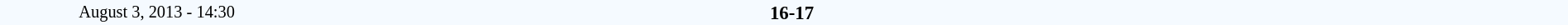<table style="width: 100%; background:#F5FAFF;" cellspacing="0">
<tr>
<td style=font-size:85% align=center rowspan=3 width=20%>August 3, 2013 - 14:30</td>
</tr>
<tr style=font-size:95%>
<td width=24% align=right></td>
<td align=center width=13%><strong>16-17</strong></td>
<td width=24%></td>
<td style=font-size:85% rowspan=3 valign=top align=center></td>
</tr>
</table>
